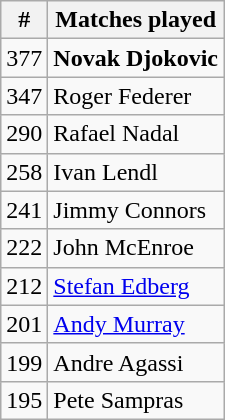<table class="wikitable" style="display:inline-table;">
<tr>
<th>#</th>
<th>Matches played</th>
</tr>
<tr>
<td>377</td>
<td> <strong>Novak Djokovic</strong></td>
</tr>
<tr>
<td>347</td>
<td> Roger Federer</td>
</tr>
<tr>
<td>290</td>
<td> Rafael Nadal</td>
</tr>
<tr>
<td>258</td>
<td> Ivan Lendl</td>
</tr>
<tr>
<td>241</td>
<td> Jimmy Connors</td>
</tr>
<tr>
<td>222</td>
<td> John McEnroe</td>
</tr>
<tr>
<td>212</td>
<td> <a href='#'>Stefan Edberg</a></td>
</tr>
<tr>
<td>201</td>
<td> <a href='#'>Andy Murray</a></td>
</tr>
<tr>
<td>199</td>
<td> Andre Agassi</td>
</tr>
<tr>
<td>195</td>
<td> Pete Sampras</td>
</tr>
</table>
